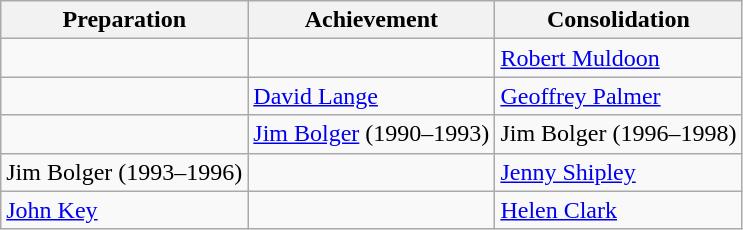<table class="wikitable">
<tr>
<th>Preparation</th>
<th>Achievement</th>
<th>Consolidation</th>
</tr>
<tr>
<td></td>
<td></td>
<td><a href='#'>Robert Muldoon</a></td>
</tr>
<tr>
<td></td>
<td><a href='#'>David Lange</a></td>
<td><a href='#'>Geoffrey Palmer</a></td>
</tr>
<tr>
<td></td>
<td><a href='#'>Jim Bolger</a> (1990–1993)</td>
<td>Jim Bolger (1996–1998)</td>
</tr>
<tr>
<td>Jim Bolger (1993–1996)</td>
<td></td>
<td><a href='#'>Jenny Shipley</a></td>
</tr>
<tr>
<td><a href='#'>John Key</a></td>
<td></td>
<td><a href='#'>Helen Clark</a></td>
</tr>
</table>
